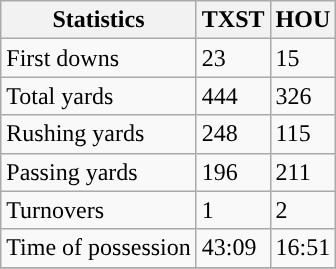<table class="wikitable">
<tr>
<th>Statistics</th>
<th>TXST</th>
<th>HOU</th>
</tr>
<tr>
<td>First downs</td>
<td>23</td>
<td>15</td>
</tr>
<tr>
<td>Total yards</td>
<td>444</td>
<td>326</td>
</tr>
<tr>
<td>Rushing yards</td>
<td>248</td>
<td>115</td>
</tr>
<tr>
<td>Passing yards</td>
<td>196</td>
<td>211</td>
</tr>
<tr>
<td>Turnovers</td>
<td>1</td>
<td>2</td>
</tr>
<tr>
<td>Time of possession</td>
<td>43:09</td>
<td>16:51</td>
</tr>
<tr>
</tr>
</table>
